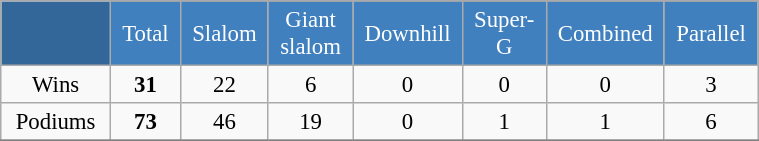<table class="wikitable"  style="font-size:95%; text-align:center; border:gray solid 1px; width:40%;">
<tr style="background:#369; color:white;">
<td rowspan="2" style="width:3%;"></td>
</tr>
<tr style="background:#4180be; color:white;">
<td style="width:2%;">Total</td>
<td style="width:2%;">Slalom</td>
<td style="width:2%;">Giant slalom</td>
<td style="width:2%;">Downhill</td>
<td style="width:2%;">Super-G</td>
<td style="width:2%;">Combined</td>
<td style="width:2%;">Parallel</td>
</tr>
<tr>
<td>Wins</td>
<td><strong>31</strong></td>
<td>22</td>
<td>6</td>
<td>0</td>
<td>0</td>
<td>0</td>
<td>3</td>
</tr>
<tr>
<td>Podiums</td>
<td><strong>73</strong></td>
<td>46</td>
<td>19</td>
<td>0</td>
<td>1</td>
<td>1</td>
<td>6</td>
</tr>
<tr>
</tr>
</table>
